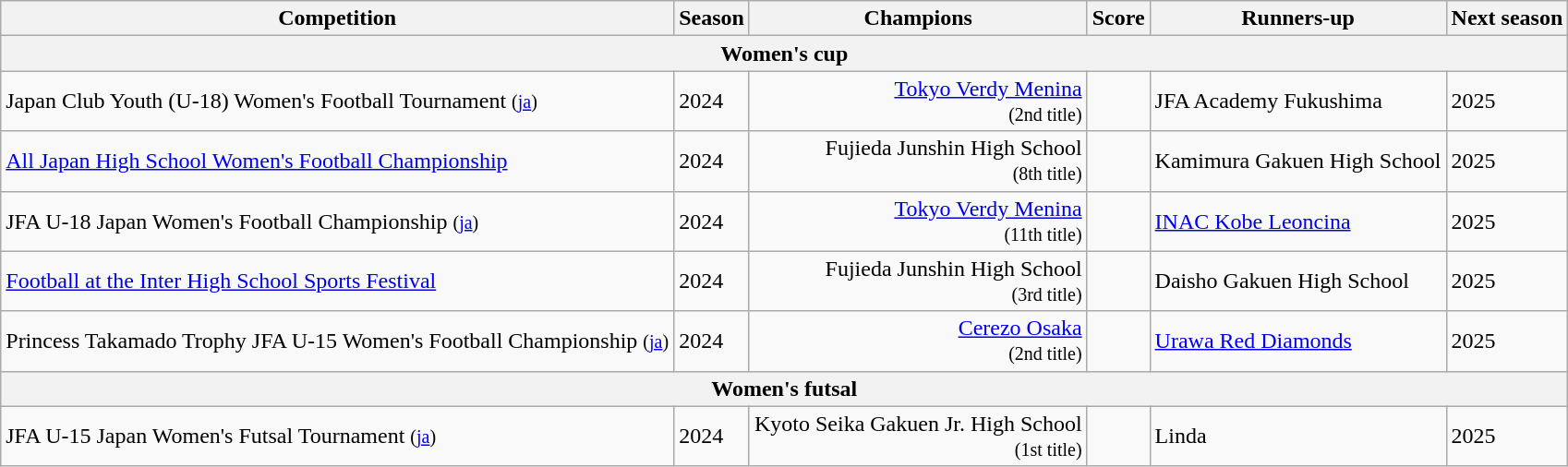<table class="wikitable">
<tr>
<th>Competition</th>
<th>Season</th>
<th>Champions</th>
<th>Score</th>
<th>Runners-up</th>
<th>Next season</th>
</tr>
<tr>
<th colspan=11>Women's cup</th>
</tr>
<tr>
<td>Japan Club Youth (U-18) Women's Football Tournament <small>(<a href='#'>ja</a>)</small></td>
<td>2024</td>
<td style="text-align:right"><a href='#'>Tokyo Verdy Menina</a>  <br><small>(2nd title)</small></td>
<td></td>
<td>JFA Academy Fukushima</td>
<td>2025</td>
</tr>
<tr>
<td><a href='#'>All Japan High School Women's Football Championship</a></td>
<td>2024</td>
<td style="text-align:right">Fujieda Junshin High School <br><small>(8th title)</small></td>
<td></td>
<td>Kamimura Gakuen High School</td>
<td>2025</td>
</tr>
<tr>
<td>JFA U-18 Japan Women's Football Championship <small>(<a href='#'>ja</a>)</small></td>
<td>2024</td>
<td style="text-align:right"><a href='#'>Tokyo Verdy Menina</a><br><small>(11th title)</small></td>
<td></td>
<td><a href='#'>INAC Kobe Leoncina</a></td>
<td>2025</td>
</tr>
<tr>
<td><a href='#'>Football at the Inter High School Sports Festival</a></td>
<td>2024</td>
<td style="text-align:right">Fujieda Junshin High School <br><small>(3rd title)</small></td>
<td></td>
<td>Daisho Gakuen High School</td>
<td>2025</td>
</tr>
<tr>
<td>Princess Takamado Trophy JFA U-15 Women's Football Championship <small>(<a href='#'>ja</a>)</small></td>
<td>2024</td>
<td style="text-align:right"><a href='#'>Cerezo Osaka</a><br><small>(2nd title)</small></td>
<td></td>
<td><a href='#'>Urawa Red Diamonds</a></td>
<td>2025</td>
</tr>
<tr>
<th colspan=11>Women's futsal</th>
</tr>
<tr>
<td>JFA U-15 Japan Women's Futsal Tournament <small>(<a href='#'>ja</a>)</small></td>
<td>2024</td>
<td style="text-align:right">Kyoto Seika Gakuen Jr. High School<br><small>(1st title)</small></td>
<td></td>
<td>Linda</td>
<td>2025</td>
</tr>
</table>
